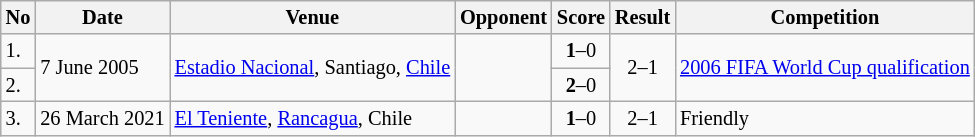<table class="wikitable" style="font-size:85%;">
<tr>
<th>No</th>
<th>Date</th>
<th>Venue</th>
<th>Opponent</th>
<th>Score</th>
<th>Result</th>
<th>Competition</th>
</tr>
<tr>
<td>1.</td>
<td rowspan="2">7 June 2005</td>
<td rowspan="2"><a href='#'>Estadio Nacional</a>, Santiago, <a href='#'>Chile</a></td>
<td rowspan="2"></td>
<td align=center><strong>1</strong>–0</td>
<td rowspan="2" style="text-align:center">2–1</td>
<td rowspan="2"><a href='#'>2006 FIFA World Cup qualification</a></td>
</tr>
<tr>
<td>2.</td>
<td align=center><strong>2</strong>–0</td>
</tr>
<tr>
<td>3.</td>
<td>26 March 2021</td>
<td><a href='#'>El Teniente</a>, <a href='#'>Rancagua</a>, Chile</td>
<td></td>
<td align="center"><strong>1</strong>–0</td>
<td align="center">2–1</td>
<td>Friendly</td>
</tr>
</table>
